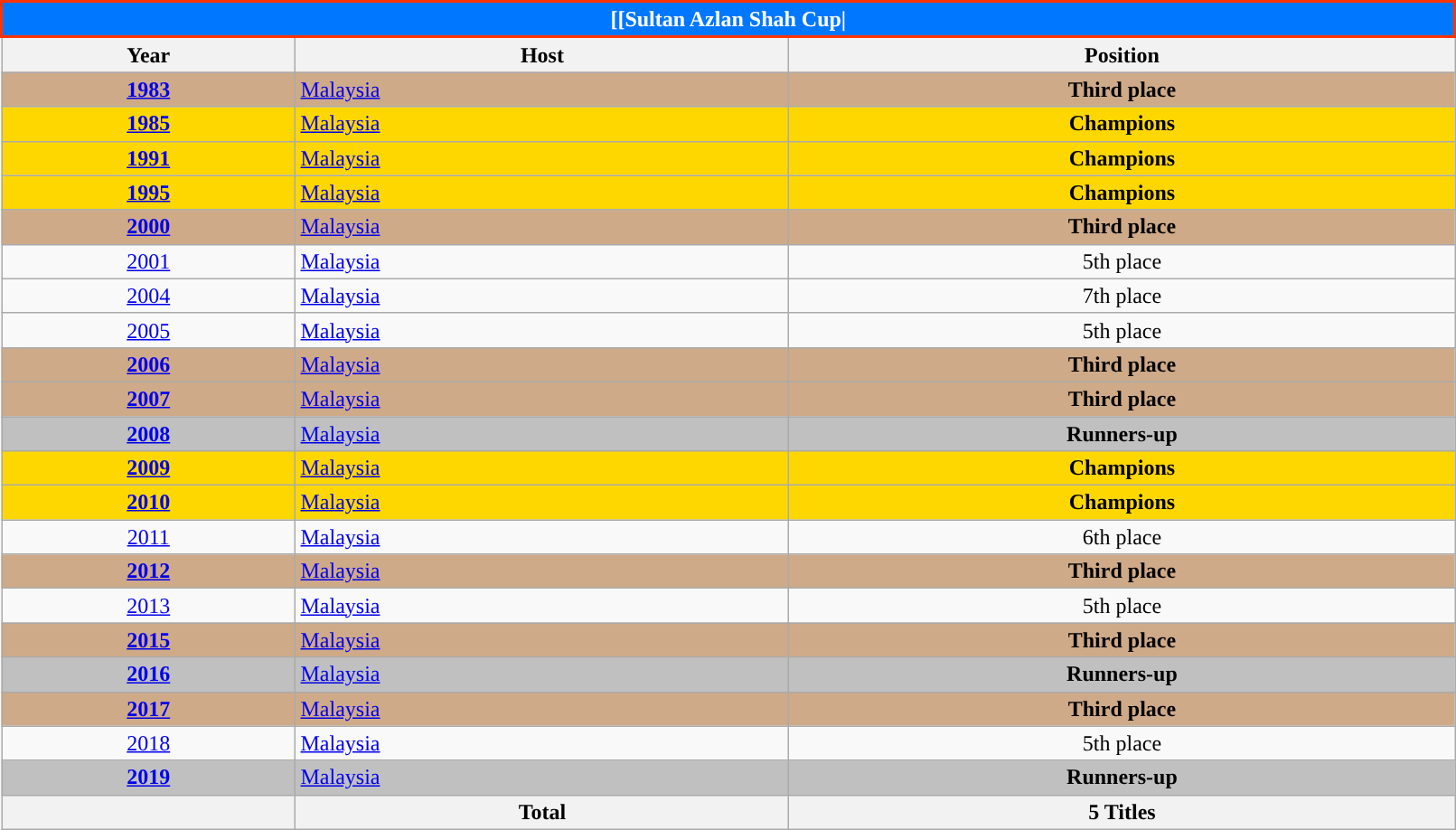<table class="wikitable" style="text-align: center; width:85%">
<tr>
<th colspan=10 style="background: #0077FF;border: 2px solid #ff3300;color: #FFFFFF;">[[Sultan Azlan Shah Cup|</th>
</tr>
<tr>
<th>Year</th>
<th>Host</th>
<th>Position</th>
</tr>
<tr bgcolor=#CFAA88>
<td><strong><a href='#'>1983</a></strong></td>
<td align=left> <a href='#'>Malaysia</a></td>
<td><strong>Third place</strong></td>
</tr>
<tr bgcolor=Gold>
<td><strong><a href='#'>1985</a></strong></td>
<td align=left> <a href='#'>Malaysia</a></td>
<td><strong>Champions</strong></td>
</tr>
<tr bgcolor=Gold>
<td><strong><a href='#'>1991</a></strong></td>
<td align=left> <a href='#'>Malaysia</a></td>
<td><strong>Champions</strong></td>
</tr>
<tr bgcolor=Gold>
<td><strong><a href='#'>1995</a></strong></td>
<td align=left> <a href='#'>Malaysia</a></td>
<td><strong>Champions</strong></td>
</tr>
<tr>
</tr>
<tr bgcolor=#CFAA88>
<td><strong><a href='#'>2000</a></strong></td>
<td align=left> <a href='#'>Malaysia</a></td>
<td><strong>Third place</strong></td>
</tr>
<tr>
<td><a href='#'>2001</a></td>
<td align=left> <a href='#'>Malaysia</a></td>
<td>5th place</td>
</tr>
<tr>
<td><a href='#'>2004</a></td>
<td align=left> <a href='#'>Malaysia</a></td>
<td>7th place</td>
</tr>
<tr>
<td><a href='#'>2005</a></td>
<td align=left> <a href='#'>Malaysia</a></td>
<td>5th place</td>
</tr>
<tr bgcolor=#CFAA88>
<td><strong><a href='#'>2006</a></strong></td>
<td align=left> <a href='#'>Malaysia</a></td>
<td><strong>Third place</strong></td>
</tr>
<tr bgcolor=#CFAA88>
<td><strong><a href='#'>2007</a></strong></td>
<td align=left> <a href='#'>Malaysia</a></td>
<td><strong>Third place</strong></td>
</tr>
<tr bgcolor=Silver>
<td><strong><a href='#'>2008</a></strong></td>
<td align=left> <a href='#'>Malaysia</a></td>
<td><strong>Runners-up</strong></td>
</tr>
<tr bgcolor=Gold>
<td><strong><a href='#'>2009</a></strong></td>
<td align=left> <a href='#'>Malaysia</a></td>
<td><strong>Champions</strong></td>
</tr>
<tr bgcolor=Gold>
<td><strong><a href='#'>2010</a></strong></td>
<td align=left> <a href='#'>Malaysia</a></td>
<td><strong>Champions</strong></td>
</tr>
<tr>
<td><a href='#'>2011</a></td>
<td align=left> <a href='#'>Malaysia</a></td>
<td>6th place</td>
</tr>
<tr bgcolor=#CFAA88>
<td><strong><a href='#'>2012</a></strong></td>
<td align=left> <a href='#'>Malaysia</a></td>
<td><strong>Third place</strong></td>
</tr>
<tr>
<td><a href='#'>2013</a></td>
<td align=left> <a href='#'>Malaysia</a></td>
<td>5th place</td>
</tr>
<tr bgcolor=#CFAA88>
<td><strong><a href='#'>2015</a></strong></td>
<td align=left> <a href='#'>Malaysia</a></td>
<td><strong>Third place</strong></td>
</tr>
<tr bgcolor=Silver>
<td><strong><a href='#'>2016</a></strong></td>
<td align=left> <a href='#'>Malaysia</a></td>
<td><strong>Runners-up</strong></td>
</tr>
<tr bgcolor=#CFAA88>
<td><strong><a href='#'>2017</a></strong></td>
<td align=left> <a href='#'>Malaysia</a></td>
<td><strong>Third place</strong></td>
</tr>
<tr>
<td><a href='#'>2018</a></td>
<td align=left> <a href='#'>Malaysia</a></td>
<td>5th place</td>
</tr>
<tr bgcolor=Silver>
<td><strong><a href='#'>2019</a></strong></td>
<td align=left> <a href='#'>Malaysia</a></td>
<td><strong>Runners-up</strong></td>
</tr>
<tr>
<th></th>
<th>Total</th>
<th>5 Titles</th>
</tr>
</table>
